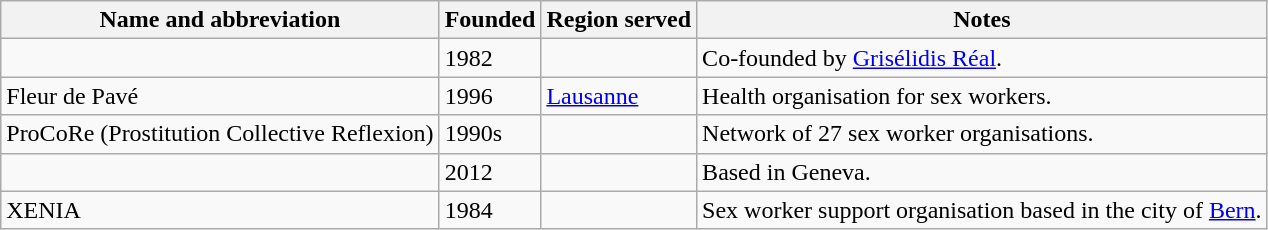<table class="wikitable sortable">
<tr>
<th>Name and abbreviation</th>
<th>Founded</th>
<th>Region served</th>
<th>Notes</th>
</tr>
<tr>
<td></td>
<td>1982</td>
<td></td>
<td>Co-founded by <a href='#'>Grisélidis Réal</a>.</td>
</tr>
<tr>
<td>Fleur de Pavé</td>
<td>1996</td>
<td> <a href='#'>Lausanne</a></td>
<td>Health organisation for sex workers.</td>
</tr>
<tr>
<td>ProCoRe (Prostitution Collective Reflexion)</td>
<td>1990s</td>
<td></td>
<td>Network of 27 sex worker organisations.</td>
</tr>
<tr>
<td></td>
<td>2012</td>
<td></td>
<td>Based in Geneva.</td>
</tr>
<tr>
<td>XENIA</td>
<td>1984</td>
<td></td>
<td>Sex worker support organisation based in the city of <a href='#'>Bern</a>.</td>
</tr>
</table>
